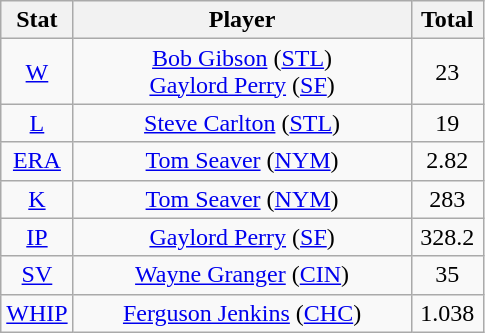<table class="wikitable" style="text-align:center;">
<tr>
<th style="width:15%;">Stat</th>
<th>Player</th>
<th style="width:15%;">Total</th>
</tr>
<tr>
<td><a href='#'>W</a></td>
<td><a href='#'>Bob Gibson</a> (<a href='#'>STL</a>)<br><a href='#'>Gaylord Perry</a> (<a href='#'>SF</a>)</td>
<td>23</td>
</tr>
<tr>
<td><a href='#'>L</a></td>
<td><a href='#'>Steve Carlton</a> (<a href='#'>STL</a>)</td>
<td>19</td>
</tr>
<tr>
<td><a href='#'>ERA</a></td>
<td><a href='#'>Tom Seaver</a> (<a href='#'>NYM</a>)</td>
<td>2.82</td>
</tr>
<tr>
<td><a href='#'>K</a></td>
<td><a href='#'>Tom Seaver</a> (<a href='#'>NYM</a>)</td>
<td>283</td>
</tr>
<tr>
<td><a href='#'>IP</a></td>
<td><a href='#'>Gaylord Perry</a> (<a href='#'>SF</a>)</td>
<td>328.2</td>
</tr>
<tr>
<td><a href='#'>SV</a></td>
<td><a href='#'>Wayne Granger</a> (<a href='#'>CIN</a>)</td>
<td>35</td>
</tr>
<tr>
<td><a href='#'>WHIP</a></td>
<td><a href='#'>Ferguson Jenkins</a> (<a href='#'>CHC</a>)</td>
<td>1.038</td>
</tr>
</table>
